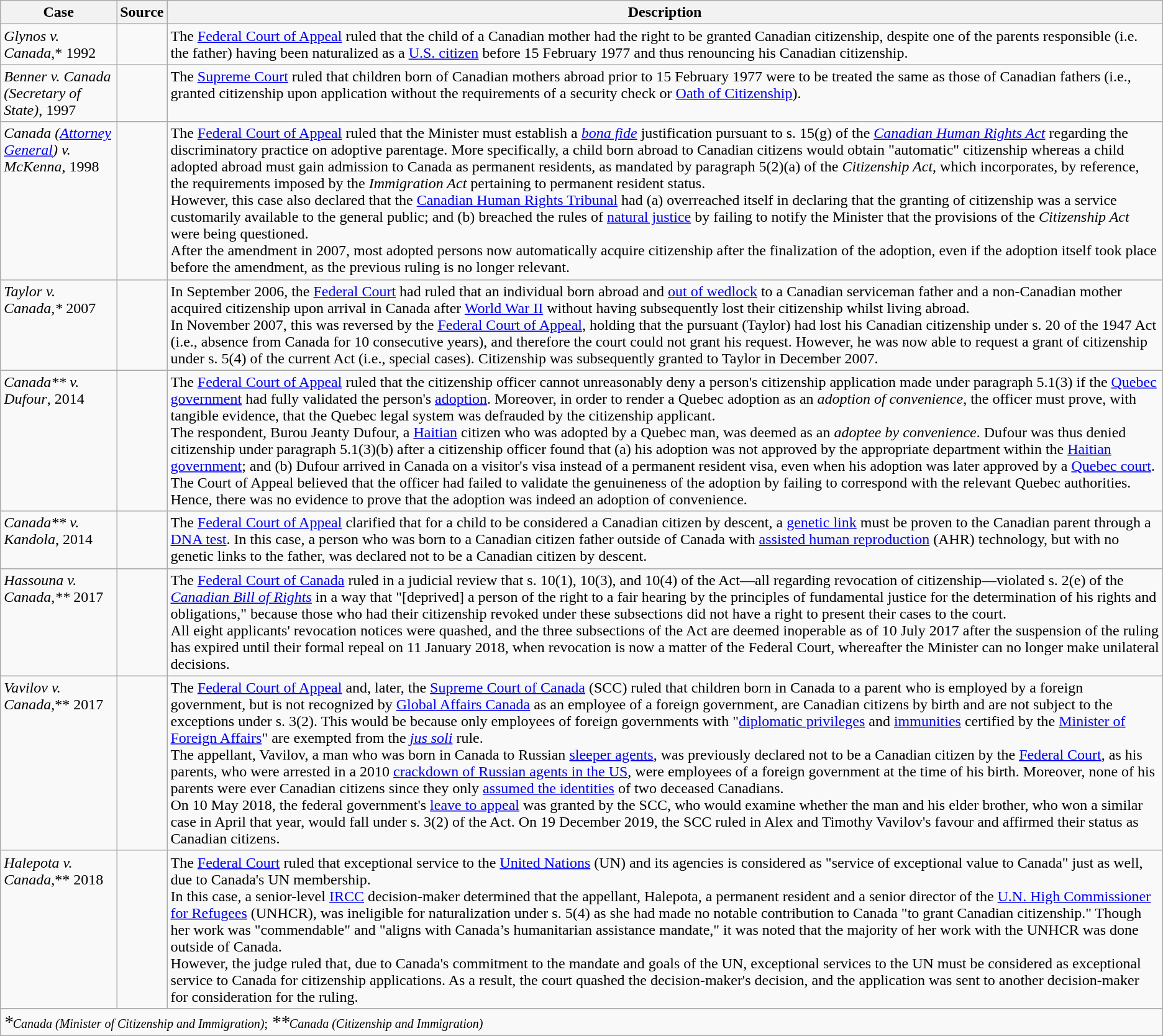<table class="wikitable">
<tr>
<th>Case</th>
<th>Source</th>
<th>Description</th>
</tr>
<tr valign="top">
<td><em>Glynos v. Canada</em>,* 1992</td>
<td></td>
<td>The <a href='#'>Federal Court of Appeal</a> ruled that the child of a Canadian mother had the right to be granted Canadian citizenship, despite one of the parents responsible (i.e. the father) having been naturalized as a <a href='#'>U.S. citizen</a> before 15 February 1977 and thus renouncing his Canadian citizenship.</td>
</tr>
<tr valign="top">
<td><em>Benner v. Canada (Secretary of State)</em>, 1997</td>
<td></td>
<td>The <a href='#'>Supreme Court</a> ruled that children born of Canadian mothers abroad prior to 15 February 1977 were to be treated the same as those of Canadian fathers (i.e., granted citizenship upon application without the requirements of a security check or <a href='#'>Oath of Citizenship</a>).</td>
</tr>
<tr valign="top">
<td><em>Canada (<a href='#'>Attorney General</a>) v. McKenna</em>, 1998</td>
<td></td>
<td>The <a href='#'>Federal Court of Appeal</a> ruled that the Minister must establish a <em><a href='#'>bona fide</a></em> justification pursuant to s. 15(g) of the <em><a href='#'>Canadian Human Rights Act</a></em> regarding the discriminatory practice on adoptive parentage. More specifically, a child born abroad to Canadian citizens would obtain "automatic" citizenship whereas a child adopted abroad must gain admission to Canada as permanent residents, as mandated by paragraph 5(2)(a) of the <em>Citizenship Act</em>, which incorporates, by reference, the requirements imposed by the <em>Immigration Act</em> pertaining to permanent resident status.<br>However, this case also declared that the <a href='#'>Canadian Human Rights Tribunal</a> had (a) overreached itself in declaring that the granting of citizenship was a service customarily available to the general public; and (b) breached the rules of <a href='#'>natural justice</a> by failing to notify the Minister that the provisions of the <em>Citizenship Act</em> were being questioned.<br>After the amendment in 2007, most adopted persons now automatically acquire citizenship after the finalization of the adoption, even if the adoption itself took place before the amendment, as the previous ruling is no longer relevant.</td>
</tr>
<tr valign="top">
<td><em>Taylor v. Canada,*</em> 2007</td>
<td></td>
<td>In September 2006, the <a href='#'>Federal Court</a> had ruled that an individual born abroad and <a href='#'>out of wedlock</a> to a Canadian serviceman father and a non-Canadian mother acquired citizenship upon arrival in Canada after <a href='#'>World War II</a> without having subsequently lost their citizenship whilst living abroad.<br>In November 2007, this was reversed by the <a href='#'>Federal Court of Appeal</a>, holding that the pursuant (Taylor) had lost his Canadian citizenship under s. 20 of the 1947 Act (i.e., absence from Canada for 10 consecutive years), and therefore the court could not grant his request. However, he was now able to request a grant of citizenship under s. 5(4) of the current Act (i.e., special cases). Citizenship was subsequently granted to Taylor in December 2007.</td>
</tr>
<tr valign="top">
<td><em>Canada** v. Dufour</em>, 2014</td>
<td></td>
<td>The <a href='#'>Federal Court of Appeal</a> ruled that the citizenship officer cannot unreasonably deny a person's citizenship application made under paragraph 5.1(3) if the <a href='#'>Quebec government</a> had fully validated the person's <a href='#'>adoption</a>. Moreover, in order to render a Quebec adoption as an <em>adoption of convenience</em>, the officer must prove, with tangible evidence, that the Quebec legal system was defrauded by the citizenship applicant.<br>The respondent, Burou Jeanty Dufour, a <a href='#'>Haitian</a> citizen who was adopted by a Quebec man, was deemed as an <em>adoptee by convenience</em>. Dufour was thus denied citizenship under paragraph 5.1(3)(b) after a citizenship officer found that (a) his adoption was not approved by the appropriate department within the <a href='#'>Haitian government</a>; and (b) Dufour arrived in Canada on a visitor's visa instead of a permanent resident visa, even when his adoption was later approved by a <a href='#'>Quebec court</a>. The Court of Appeal believed that the officer had failed to validate the genuineness of the adoption by failing to correspond with the relevant Quebec authorities. Hence, there was no evidence to prove that the adoption was indeed an adoption of convenience.</td>
</tr>
<tr valign="top">
<td><em>Canada** v. Kandola</em>, 2014</td>
<td></td>
<td>The <a href='#'>Federal Court of Appeal</a> clarified that for a child to be considered a Canadian citizen by descent, a <a href='#'>genetic link</a> must be proven to the Canadian parent through a <a href='#'>DNA test</a>. In this case, a person who was born to a Canadian citizen father outside of Canada with <a href='#'>assisted human reproduction</a> (AHR) technology, but with no genetic links to the father, was declared not to be a Canadian citizen by descent.</td>
</tr>
<tr valign="top">
<td><em>Hassouna v. Canada,**</em> 2017</td>
<td></td>
<td>The <a href='#'>Federal Court of Canada</a> ruled in a judicial review that s. 10(1), 10(3), and 10(4) of the Act—all regarding revocation of citizenship—violated s. 2(e) of the <em><a href='#'>Canadian Bill of Rights</a></em> in a way that "[deprived] a person of the right to a fair hearing by the principles of fundamental justice for the determination of his rights and obligations," because those who had their citizenship revoked under these subsections did not have a right to present their cases to the court.<br>All eight applicants' revocation notices were quashed, and the three subsections of the Act are deemed inoperable as of 10 July 2017 after the suspension of the ruling has expired until their formal repeal on 11 January 2018, when revocation is now a matter of the Federal Court, whereafter the Minister can no longer make unilateral decisions.</td>
</tr>
<tr valign="top">
<td><em>Vavilov v. Canada</em>,** 2017</td>
<td></td>
<td>The <a href='#'>Federal Court of Appeal</a> and, later, the <a href='#'>Supreme Court of Canada</a> (SCC) ruled that children born in Canada to a parent who is employed by a foreign government, but is not recognized by <a href='#'>Global Affairs Canada</a> as an employee of a foreign government, are Canadian citizens by birth and are not subject to the exceptions under s. 3(2). This would be because only employees of foreign governments with "<a href='#'>diplomatic privileges</a> and <a href='#'>immunities</a> certified by the <a href='#'>Minister of Foreign Affairs</a>" are exempted from the <em><a href='#'>jus soli</a></em> rule.<br>The appellant, Vavilov, a man who was born in Canada to Russian <a href='#'>sleeper agents</a>, was previously declared not to be a Canadian citizen by the <a href='#'>Federal Court</a>, as his parents, who were arrested in a 2010 <a href='#'>crackdown of Russian agents in the US</a>, were employees of a foreign government at the time of his birth. Moreover, none of his parents were ever Canadian citizens since they only <a href='#'>assumed the identities</a> of two deceased Canadians.<br>On 10 May 2018, the federal government's <a href='#'>leave to appeal</a> was granted by the SCC, who would examine whether the man and his elder brother, who won a similar case in April that year, would fall under s. 3(2) of the Act. On 19 December 2019, the SCC ruled in Alex and Timothy Vavilov's favour and affirmed their status as Canadian citizens.</td>
</tr>
<tr valign="top">
<td><em>Halepota v. Canada</em>,** 2018</td>
<td></td>
<td>The <a href='#'>Federal Court</a> ruled that exceptional service to the <a href='#'>United Nations</a> (UN) and its agencies is considered as "service of exceptional value to Canada" just as well, due to Canada's UN membership.<br>In this case, a senior-level <a href='#'>IRCC</a> decision-maker determined that the appellant, Halepota, a permanent resident and a senior director of the <a href='#'>U.N. High Commissioner for Refugees</a> (UNHCR), was ineligible for naturalization under s. 5(4) as she had made no notable contribution to Canada "to grant Canadian citizenship." Though her work was "commendable" and "aligns with Canada’s humanitarian assistance mandate," it was noted that the majority of her work with the UNHCR was done outside of Canada.<br>However, the judge ruled that, due to Canada's commitment to the mandate and goals of the UN, exceptional services to the UN must be considered as exceptional service to Canada for citizenship applications. As a result, the court quashed the decision-maker's decision, and the application was sent to another decision-maker for consideration for the ruling.</td>
</tr>
<tr>
<td colspan="3"><em><big>*</big><small>Canada (Minister of Citizenship and Immigration)</small></em><small>;</small> <em><big>**</big><small>Canada (Citizenship and Immigration)</small></em></td>
</tr>
</table>
